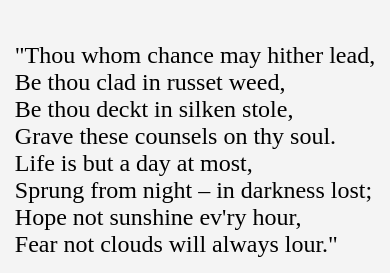<table cellpadding=10 border="0" align=center>
<tr>
<td bgcolor=#f4f4f4><br>"Thou whom chance may hither lead,<br> 
Be thou clad in russet weed,<br> 
Be thou deckt in silken stole,<br> 
Grave these counsels on thy soul.<br>Life is but a day at most,<br> 
Sprung from night – in darkness lost;<br>
Hope not sunshine ev'ry hour,<br>
Fear not clouds will always lour."<br></td>
</tr>
</table>
